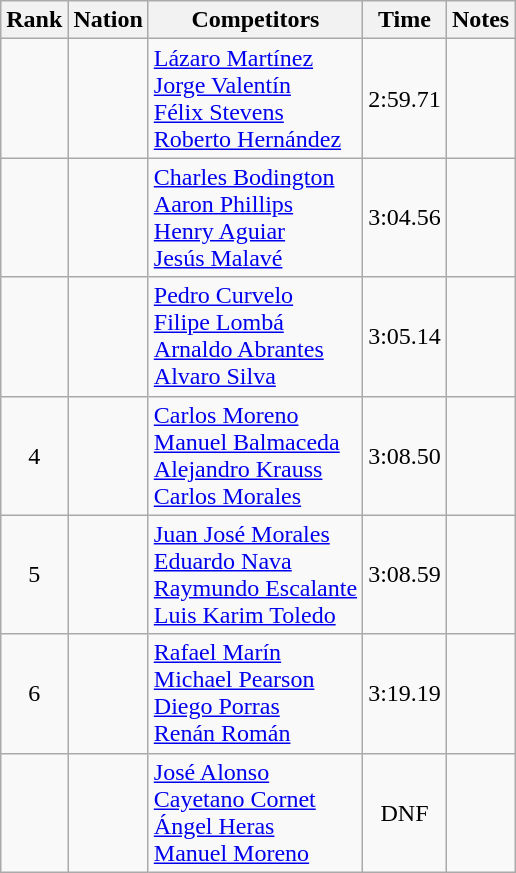<table class="wikitable sortable" style="text-align:center">
<tr>
<th>Rank</th>
<th>Nation</th>
<th>Competitors</th>
<th>Time</th>
<th>Notes</th>
</tr>
<tr>
<td align=center></td>
<td align=left></td>
<td align=left><a href='#'>Lázaro Martínez</a><br><a href='#'>Jorge Valentín</a><br><a href='#'>Félix Stevens</a><br><a href='#'>Roberto Hernández</a></td>
<td>2:59.71</td>
<td></td>
</tr>
<tr>
<td align=center></td>
<td align=left></td>
<td align=left><a href='#'>Charles Bodington</a><br><a href='#'>Aaron Phillips</a><br><a href='#'>Henry Aguiar</a><br><a href='#'>Jesús Malavé</a></td>
<td>3:04.56</td>
<td></td>
</tr>
<tr>
<td align=center></td>
<td align=left></td>
<td align=left><a href='#'>Pedro Curvelo</a><br><a href='#'>Filipe Lombá</a><br><a href='#'>Arnaldo Abrantes</a><br><a href='#'>Alvaro Silva</a></td>
<td>3:05.14</td>
<td></td>
</tr>
<tr>
<td align=center>4</td>
<td align=left></td>
<td align=left><a href='#'>Carlos Moreno</a><br><a href='#'>Manuel Balmaceda</a><br><a href='#'>Alejandro Krauss</a><br><a href='#'>Carlos Morales</a></td>
<td>3:08.50</td>
<td></td>
</tr>
<tr>
<td align=center>5</td>
<td align=left></td>
<td align=left><a href='#'>Juan José Morales</a><br><a href='#'>Eduardo Nava</a><br><a href='#'>Raymundo Escalante</a><br><a href='#'>Luis Karim Toledo</a></td>
<td>3:08.59</td>
<td></td>
</tr>
<tr>
<td align=center>6</td>
<td align=left></td>
<td align=left><a href='#'>Rafael Marín</a><br><a href='#'>Michael Pearson</a><br><a href='#'>Diego Porras</a><br><a href='#'>Renán Román</a></td>
<td>3:19.19</td>
<td></td>
</tr>
<tr>
<td align=center></td>
<td align=left></td>
<td align=left><a href='#'>José Alonso</a><br><a href='#'>Cayetano Cornet</a><br><a href='#'>Ángel Heras</a><br><a href='#'>Manuel Moreno</a></td>
<td>DNF</td>
<td></td>
</tr>
</table>
